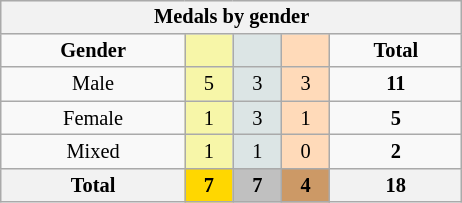<table class="wikitable" style="font-size:85%; float:right; clear:right; min-width:308px">
<tr bgcolor=EFEFEF>
<th colspan=5><strong>Medals by gender</strong></th>
</tr>
<tr align=center>
<td><strong>Gender</strong></td>
<td bgcolor=F7F6A8></td>
<td bgcolor=DCE5E5></td>
<td bgcolor=FFDAB9></td>
<td><strong>Total</strong></td>
</tr>
<tr align=center>
<td>Male</td>
<td bgcolor=F7F6A8>5</td>
<td bgcolor=DCE5E5>3</td>
<td bgcolor=FFDAB9>3</td>
<td><strong>11</strong></td>
</tr>
<tr align=center>
<td>Female</td>
<td bgcolor=F7F6A8>1</td>
<td bgcolor=DCE5E5>3</td>
<td bgcolor=FFDAB9>1</td>
<td><strong>5</strong></td>
</tr>
<tr align=center>
<td>Mixed</td>
<td bgcolor=F7F6A8>1</td>
<td bgcolor=DCE5E5>1</td>
<td bgcolor=FFDAB9>0</td>
<td><strong>2</strong></td>
</tr>
<tr align=center>
<th><strong>Total</strong></th>
<th style="background:gold;"><strong>7</strong></th>
<th style="background:silver;"><strong>7</strong></th>
<th style="background:#c96;"><strong>4</strong></th>
<th><strong>18</strong></th>
</tr>
</table>
